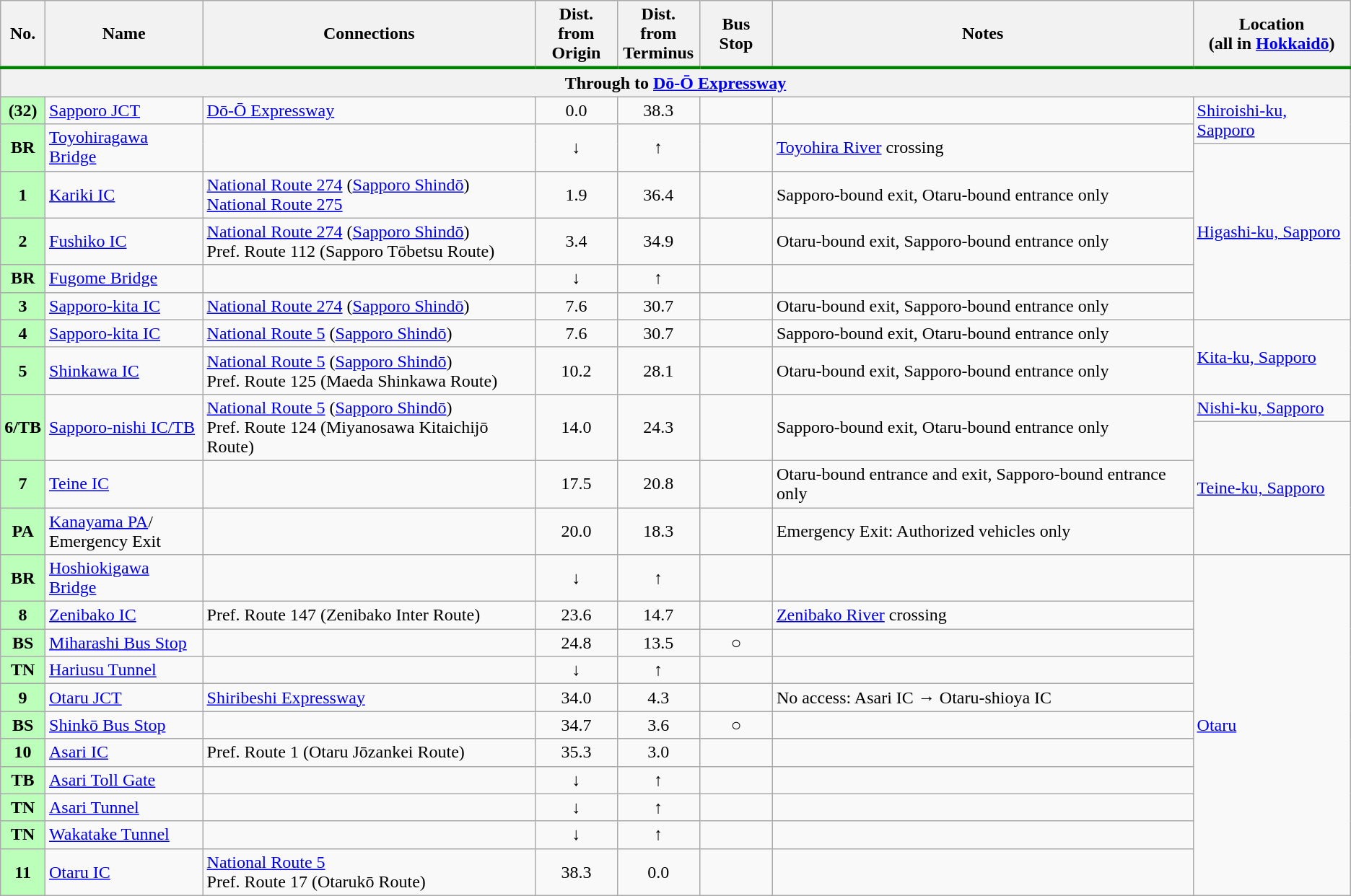<table class="wikitable">
<tr>
<th style="border-bottom:3px solid green;">No.</th>
<th style="border-bottom:3px solid green;">Name</th>
<th style="border-bottom:3px solid green;">Connections</th>
<th style="border-bottom:3px solid green;">Dist. from<br>Origin</th>
<th style="border-bottom:3px solid green;">Dist. from<br>Terminus</th>
<th style="border-bottom:3px solid green;">Bus Stop</th>
<th style="border-bottom:3px solid green;">Notes</th>
<th style="border-bottom:3px solid green;">Location<br>(all in <a href='#'>Hokkaidō</a>)</th>
</tr>
<tr>
<th colspan="8"><strong>Through to  <a href='#'>Dō-Ō Expressway</a></strong></th>
</tr>
<tr>
<th style="background-color: #BFB;">(32)</th>
<td><a href='#'>Sapporo JCT</a></td>
<td> <a href='#'>Dō-Ō Expressway</a></td>
<td style="text-align: center;">0.0</td>
<td style="text-align: center;">38.3</td>
<td style="text-align: center;"></td>
<td></td>
<td rowspan="2"><a href='#'>Shiroishi-ku, Sapporo</a></td>
</tr>
<tr>
<th rowspan="2" style="background-color: #BFB;">BR</th>
<td rowspan="2"><a href='#'>Toyohiragawa Bridge</a></td>
<td rowspan="2"></td>
<td rowspan="2" style="text-align:center; ">↓</td>
<td rowspan="2" style="text-align:center; ">↑</td>
<td rowspan="2" style="text-align:center; "></td>
<td rowspan="2"><a href='#'>Toyohira River</a> crossing</td>
</tr>
<tr>
<td rowspan="5"><a href='#'>Higashi-ku, Sapporo</a></td>
</tr>
<tr>
<th style="background-color: #BFB;">1</th>
<td><a href='#'>Kariki IC</a></td>
<td> <a href='#'>National Route 274</a> (<a href='#'>Sapporo Shindō</a>)<br> <a href='#'>National Route 275</a></td>
<td style="text-align: center;">1.9</td>
<td style="text-align: center;">36.4</td>
<td style="text-align: center;"></td>
<td>Sapporo-bound exit, Otaru-bound entrance only</td>
</tr>
<tr>
<th style="background-color: #BFB;">2</th>
<td><a href='#'>Fushiko IC</a></td>
<td> <a href='#'>National Route 274</a> (<a href='#'>Sapporo Shindō</a>)<br>Pref. Route 112 (Sapporo Tōbetsu Route)</td>
<td style="text-align: center;">3.4</td>
<td style="text-align: center;">34.9</td>
<td style="text-align: center;"></td>
<td>Otaru-bound exit, Sapporo-bound entrance only</td>
</tr>
<tr>
<th style="background-color: #BFB;">BR</th>
<td><a href='#'>Fugome Bridge</a></td>
<td></td>
<td style="text-align: center;">↓</td>
<td style="text-align: center;">↑</td>
<td style="text-align: center;"></td>
<td></td>
</tr>
<tr>
<th style="background-color: #BFB;">3</th>
<td><a href='#'>Sapporo-kita IC</a></td>
<td> <a href='#'>National Route 274</a> (<a href='#'>Sapporo Shindō</a>)</td>
<td style="text-align: center;">7.6</td>
<td style="text-align: center;">30.7</td>
<td style="text-align: center;"></td>
<td>Otaru-bound exit, Sapporo-bound entrance only</td>
</tr>
<tr>
<th style="background-color: #BFB;">4</th>
<td><a href='#'>Sapporo-kita IC</a></td>
<td> <a href='#'>National Route 5</a> (<a href='#'>Sapporo Shindō</a>)</td>
<td style="text-align: center;">7.6</td>
<td style="text-align: center;">30.7</td>
<td style="text-align: center;"></td>
<td>Sapporo-bound exit, Otaru-bound entrance only</td>
<td rowspan="2"><a href='#'>Kita-ku, Sapporo</a></td>
</tr>
<tr>
<th style="background-color: #BFB;">5</th>
<td><a href='#'>Shinkawa IC</a></td>
<td> <a href='#'>National Route 5</a> (<a href='#'>Sapporo Shindō</a>)<br>Pref. Route 125 (Maeda Shinkawa Route)</td>
<td style="text-align: center;">10.2</td>
<td style="text-align: center;">28.1</td>
<td style="text-align: center;"></td>
<td>Otaru-bound exit, Sapporo-bound entrance only</td>
</tr>
<tr>
<th rowspan="2" style="background-color: #BFB;">6/TB</th>
<td rowspan="2"><a href='#'>Sapporo-nishi IC/TB</a></td>
<td rowspan="2"> <a href='#'>National Route 5</a> (<a href='#'>Sapporo Shindō</a>)<br>Pref. Route 124 (Miyanosawa Kitaichijō Route)</td>
<td rowspan="2" style="text-align:center; ">14.0</td>
<td rowspan="2" style="text-align:center; ">24.3</td>
<td rowspan="2" style="text-align:center; "></td>
<td rowspan="2">Sapporo-bound exit, Otaru-bound entrance only</td>
<td><a href='#'>Nishi-ku, Sapporo</a></td>
</tr>
<tr>
<td rowspan="4"><a href='#'>Teine-ku, Sapporo</a></td>
</tr>
<tr>
<th style="background-color: #BFB;">7</th>
<td><a href='#'>Teine IC</a></td>
<td></td>
<td style="text-align: center;">17.5</td>
<td style="text-align: center;">20.8</td>
<td style="text-align: center;"></td>
<td>Otaru-bound entrance and exit, Sapporo-bound entrance only</td>
</tr>
<tr>
<th style="background-color: #BFB;">PA</th>
<td><a href='#'>Kanayama PA</a>/<br>Emergency Exit</td>
<td></td>
<td style="text-align: center;">20.0</td>
<td style="text-align: center;">18.3</td>
<td style="text-align: center;"></td>
<td>Emergency Exit: Authorized vehicles only</td>
</tr>
<tr>
<th rowspan="2" style="background-color: #BFB;">BR</th>
<td rowspan="2"><a href='#'>Hoshiokigawa Bridge</a></td>
<td rowspan="2"></td>
<td rowspan="2" style="text-align:center; ">↓</td>
<td rowspan="2" style="text-align:center; ">↑</td>
<td rowspan="2" style="text-align:center; "></td>
<td rowspan="2"></td>
</tr>
<tr>
<td rowspan="11"><a href='#'>Otaru</a></td>
</tr>
<tr>
<th style="background-color: #BFB;">8</th>
<td><a href='#'>Zenibako IC</a></td>
<td>Pref. Route 147 (Zenibako Inter Route)</td>
<td style="text-align: center;">23.6</td>
<td style="text-align: center;">14.7</td>
<td style="text-align: center;"></td>
<td><a href='#'>Zenibako River</a> crossing</td>
</tr>
<tr>
<th style="background-color: #BFB;">BS</th>
<td><a href='#'>Miharashi Bus Stop</a></td>
<td></td>
<td style="text-align: center;">24.8</td>
<td style="text-align: center;">13.5</td>
<td style="text-align: center;">○</td>
<td></td>
</tr>
<tr>
<th style="background-color: #BFB;">TN</th>
<td><a href='#'>Hariusu Tunnel</a></td>
<td></td>
<td style="text-align: center;">↓</td>
<td style="text-align: center;">↑</td>
<td style="text-align: center;"></td>
<td></td>
</tr>
<tr>
<th style="background-color: #BFB;">9</th>
<td><a href='#'>Otaru JCT</a></td>
<td> <a href='#'>Shiribeshi Expressway</a></td>
<td style="text-align: center;">34.0</td>
<td style="text-align: center;">4.3</td>
<td></td>
<td>No access: Asari IC → Otaru-shioya IC</td>
</tr>
<tr>
<th style="background-color: #BFB;">BS</th>
<td><a href='#'>Shinkō Bus Stop</a></td>
<td></td>
<td style="text-align: center;">34.7</td>
<td style="text-align: center;">3.6</td>
<td style="text-align: center;">○</td>
<td></td>
</tr>
<tr>
<th style="background-color: #BFB;">10</th>
<td><a href='#'>Asari IC</a></td>
<td>Pref. Route 1 (Otaru Jōzankei Route)</td>
<td style="text-align: center;">35.3</td>
<td style="text-align: center;">3.0</td>
<td style="text-align: center;"></td>
<td></td>
</tr>
<tr>
<th style="background-color: #BFB;">TB</th>
<td><a href='#'>Asari Toll Gate</a></td>
<td></td>
<td style="text-align: center;">↓</td>
<td style="text-align: center;">↑</td>
<td style="text-align: center;"></td>
<td></td>
</tr>
<tr>
<th style="background-color: #BFB;">TN</th>
<td><a href='#'>Asari Tunnel</a></td>
<td></td>
<td style="text-align: center;">↓</td>
<td style="text-align: center;">↑</td>
<td style="text-align: center;"></td>
<td></td>
</tr>
<tr>
<th style="background-color: #BFB;">TN</th>
<td><a href='#'>Wakatake Tunnel</a></td>
<td></td>
<td style="text-align: center;">↓</td>
<td style="text-align: center;">↑</td>
<td style="text-align: center;"></td>
<td></td>
</tr>
<tr>
<th style="background-color: #BFB;">11</th>
<td><a href='#'>Otaru IC</a></td>
<td> <a href='#'>National Route 5</a><br>Pref. Route 17 (Otarukō Route)</td>
<td style="text-align: center;">38.3</td>
<td style="text-align: center;">0.0</td>
<td style="text-align: center;"></td>
<td></td>
</tr>
</table>
